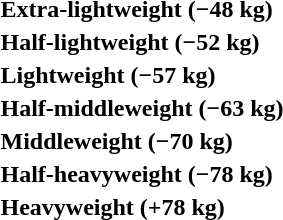<table>
<tr>
<th rowspan=2 style="text-align:left;">Extra-lightweight (−48 kg)</th>
<td rowspan=2></td>
<td rowspan=2></td>
<td></td>
</tr>
<tr>
<td></td>
</tr>
<tr>
<th rowspan=2 style="text-align:left;">Half-lightweight (−52 kg)</th>
<td rowspan=2></td>
<td rowspan=2></td>
<td></td>
</tr>
<tr>
<td></td>
</tr>
<tr>
<th rowspan=2 style="text-align:left;">Lightweight (−57 kg)</th>
<td rowspan=2></td>
<td rowspan=2></td>
<td></td>
</tr>
<tr>
<td></td>
</tr>
<tr>
<th rowspan=2 style="text-align:left;">Half-middleweight (−63 kg)</th>
<td rowspan=2></td>
<td rowspan=2></td>
<td></td>
</tr>
<tr>
<td></td>
</tr>
<tr>
<th rowspan=2 style="text-align:left;">Middleweight (−70 kg)</th>
<td rowspan=2></td>
<td rowspan=2></td>
<td></td>
</tr>
<tr>
<td></td>
</tr>
<tr>
<th rowspan=2 style="text-align:left;">Half-heavyweight (−78 kg)</th>
<td rowspan=2></td>
<td rowspan=2></td>
<td></td>
</tr>
<tr>
<td></td>
</tr>
<tr>
<th rowspan=2 style="text-align:left;">Heavyweight (+78 kg)</th>
<td rowspan=2></td>
<td rowspan=2></td>
<td></td>
</tr>
<tr>
<td></td>
</tr>
</table>
